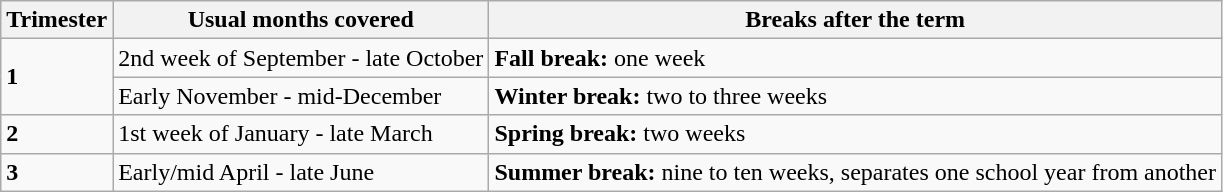<table class="wikitable">
<tr>
<th>Trimester</th>
<th>Usual months covered</th>
<th>Breaks after the term</th>
</tr>
<tr>
<td rowspan="2"><strong>1</strong></td>
<td>2nd week of September - late October</td>
<td><strong>Fall break:</strong> one week</td>
</tr>
<tr>
<td>Early November - mid-December</td>
<td><strong>Winter break:</strong> two to three weeks</td>
</tr>
<tr>
<td><strong>2</strong></td>
<td>1st week of January - late March</td>
<td><strong>Spring break:</strong> two weeks</td>
</tr>
<tr>
<td><strong>3</strong></td>
<td>Early/mid April - late June</td>
<td><strong>Summer break:</strong> nine to ten weeks, separates one school year from another</td>
</tr>
</table>
